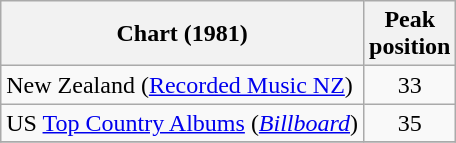<table class="wikitable sortable">
<tr>
<th align="left">Chart (1981)</th>
<th align="center">Peak<br>position</th>
</tr>
<tr>
<td align="left">New Zealand (<a href='#'>Recorded Music NZ</a>)</td>
<td align="center">33</td>
</tr>
<tr>
<td align="left">US <a href='#'>Top Country Albums</a> (<em><a href='#'>Billboard</a></em>)</td>
<td align="center">35</td>
</tr>
<tr>
</tr>
</table>
